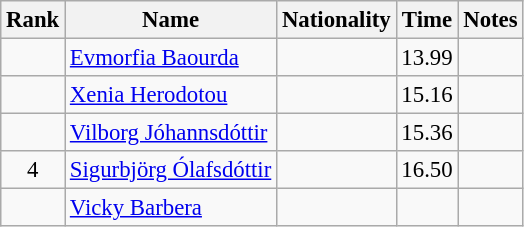<table class="wikitable sortable" style="text-align:center; font-size:95%">
<tr>
<th>Rank</th>
<th>Name</th>
<th>Nationality</th>
<th>Time</th>
<th>Notes</th>
</tr>
<tr>
<td></td>
<td align=left><a href='#'>Evmorfia Baourda</a></td>
<td align=left></td>
<td>13.99</td>
<td></td>
</tr>
<tr>
<td></td>
<td align=left><a href='#'>Xenia Herodotou</a></td>
<td align=left></td>
<td>15.16</td>
<td></td>
</tr>
<tr>
<td></td>
<td align=left><a href='#'>Vilborg Jóhannsdóttir</a></td>
<td align=left></td>
<td>15.36</td>
<td></td>
</tr>
<tr>
<td>4</td>
<td align=left><a href='#'>Sigurbjörg Ólafsdóttir</a></td>
<td align=left></td>
<td>16.50</td>
<td></td>
</tr>
<tr>
<td></td>
<td align=left><a href='#'>Vicky Barbera</a></td>
<td align=left></td>
<td></td>
<td></td>
</tr>
</table>
